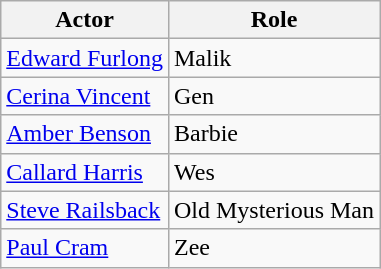<table class="wikitable">
<tr>
<th>Actor</th>
<th>Role</th>
</tr>
<tr>
<td><a href='#'>Edward Furlong</a></td>
<td>Malik</td>
</tr>
<tr>
<td><a href='#'>Cerina Vincent</a></td>
<td>Gen</td>
</tr>
<tr>
<td><a href='#'>Amber Benson</a></td>
<td>Barbie</td>
</tr>
<tr>
<td><a href='#'>Callard Harris</a></td>
<td>Wes</td>
</tr>
<tr>
<td><a href='#'>Steve Railsback</a></td>
<td>Old Mysterious Man</td>
</tr>
<tr>
<td><a href='#'>Paul Cram</a></td>
<td>Zee</td>
</tr>
</table>
